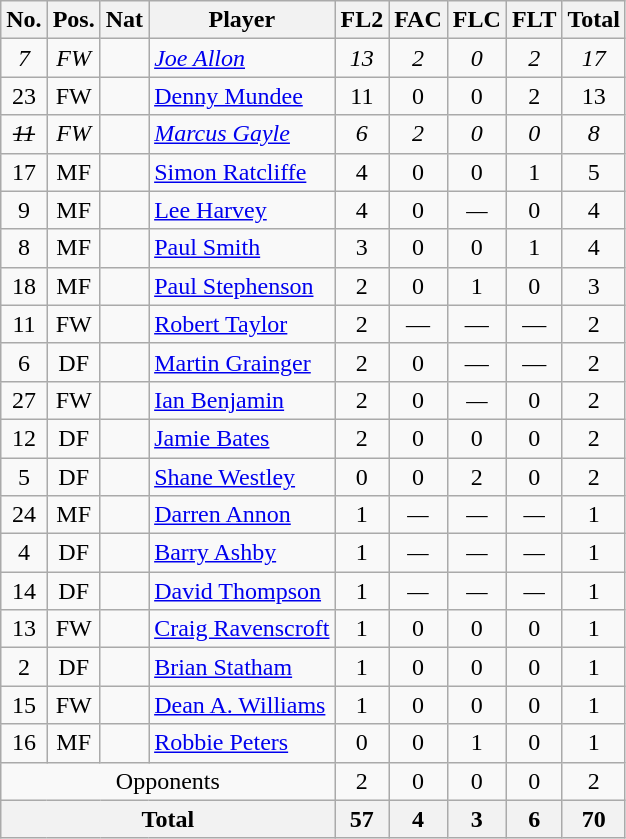<table class="wikitable"  style="text-align:center; border:1px #aaa solid;">
<tr>
<th>No.</th>
<th>Pos.</th>
<th>Nat</th>
<th>Player</th>
<th>FL2</th>
<th>FAC</th>
<th>FLC</th>
<th>FLT</th>
<th>Total</th>
</tr>
<tr>
<td><em>7</em></td>
<td><em>FW</em></td>
<td><em></em></td>
<td style="text-align:left;"><em><a href='#'>Joe Allon</a></em></td>
<td><em>13</em></td>
<td><em>2</em></td>
<td><em>0</em></td>
<td><em>2</em></td>
<td><em>17</em></td>
</tr>
<tr>
<td>23</td>
<td>FW</td>
<td></td>
<td style="text-align:left;"><a href='#'>Denny Mundee</a></td>
<td>11</td>
<td>0</td>
<td>0</td>
<td>2</td>
<td>13</td>
</tr>
<tr>
<td><s><em>11</em></s></td>
<td><em>FW</em></td>
<td><em></em></td>
<td style="text-align:left;"><em><a href='#'>Marcus Gayle</a></em></td>
<td><em>6</em></td>
<td><em>2</em></td>
<td><em>0</em></td>
<td><em>0</em></td>
<td><em>8</em></td>
</tr>
<tr>
<td>17</td>
<td>MF</td>
<td></td>
<td style="text-align:left;"><a href='#'>Simon Ratcliffe</a></td>
<td>4</td>
<td>0</td>
<td>0</td>
<td>1</td>
<td>5</td>
</tr>
<tr>
<td>9</td>
<td>MF</td>
<td></td>
<td style="text-align:left;"><a href='#'>Lee Harvey</a></td>
<td>4</td>
<td>0</td>
<td><em>—</em></td>
<td>0</td>
<td>4</td>
</tr>
<tr>
<td>8</td>
<td>MF</td>
<td></td>
<td style="text-align:left;"><a href='#'>Paul Smith</a></td>
<td>3</td>
<td>0</td>
<td>0</td>
<td>1</td>
<td>4</td>
</tr>
<tr>
<td>18</td>
<td>MF</td>
<td></td>
<td style="text-align:left;"><a href='#'>Paul Stephenson</a></td>
<td>2</td>
<td>0</td>
<td>1</td>
<td>0</td>
<td>3</td>
</tr>
<tr>
<td>11</td>
<td>FW</td>
<td></td>
<td style="text-align:left;"><a href='#'>Robert Taylor</a></td>
<td>2</td>
<td>—</td>
<td>—</td>
<td>—</td>
<td>2</td>
</tr>
<tr>
<td>6</td>
<td>DF</td>
<td></td>
<td style="text-align:left;"><a href='#'>Martin Grainger</a></td>
<td>2</td>
<td>0</td>
<td>—</td>
<td>—</td>
<td>2</td>
</tr>
<tr>
<td>27</td>
<td>FW</td>
<td></td>
<td style="text-align:left;"><a href='#'>Ian Benjamin</a></td>
<td>2</td>
<td>0</td>
<td><em>—</em></td>
<td>0</td>
<td>2</td>
</tr>
<tr>
<td>12</td>
<td>DF</td>
<td></td>
<td style="text-align:left;"><a href='#'>Jamie Bates</a></td>
<td>2</td>
<td>0</td>
<td>0</td>
<td>0</td>
<td>2</td>
</tr>
<tr>
<td>5</td>
<td>DF</td>
<td></td>
<td style="text-align:left;"><a href='#'>Shane Westley</a></td>
<td>0</td>
<td>0</td>
<td>2</td>
<td>0</td>
<td>2</td>
</tr>
<tr>
<td>24</td>
<td>MF</td>
<td></td>
<td style="text-align:left;"><a href='#'>Darren Annon</a></td>
<td>1</td>
<td><em>—</em></td>
<td><em>—</em></td>
<td><em>—</em></td>
<td>1</td>
</tr>
<tr>
<td>4</td>
<td>DF</td>
<td></td>
<td style="text-align:left;"><a href='#'>Barry Ashby</a></td>
<td>1</td>
<td><em>—</em></td>
<td><em>—</em></td>
<td><em>—</em></td>
<td>1</td>
</tr>
<tr>
<td>14</td>
<td>DF</td>
<td></td>
<td style="text-align:left;"><a href='#'>David Thompson</a></td>
<td>1</td>
<td><em>—</em></td>
<td><em>—</em></td>
<td><em>—</em></td>
<td>1</td>
</tr>
<tr>
<td>13</td>
<td>FW</td>
<td></td>
<td style="text-align:left;"><a href='#'>Craig Ravenscroft</a></td>
<td>1</td>
<td>0</td>
<td>0</td>
<td>0</td>
<td>1</td>
</tr>
<tr>
<td>2</td>
<td>DF</td>
<td></td>
<td style="text-align:left;"><a href='#'>Brian Statham</a></td>
<td>1</td>
<td>0</td>
<td>0</td>
<td>0</td>
<td>1</td>
</tr>
<tr>
<td>15</td>
<td>FW</td>
<td></td>
<td style="text-align:left;"><a href='#'>Dean A. Williams</a></td>
<td>1</td>
<td>0</td>
<td>0</td>
<td>0</td>
<td>1</td>
</tr>
<tr>
<td>16</td>
<td>MF</td>
<td></td>
<td style="text-align:left;"><a href='#'>Robbie Peters</a></td>
<td>0</td>
<td>0</td>
<td>1</td>
<td>0</td>
<td>1</td>
</tr>
<tr>
<td colspan="4">Opponents</td>
<td>2</td>
<td>0</td>
<td>0</td>
<td>0</td>
<td>2</td>
</tr>
<tr>
<th colspan="4">Total</th>
<th>57</th>
<th>4</th>
<th>3</th>
<th>6</th>
<th>70</th>
</tr>
</table>
